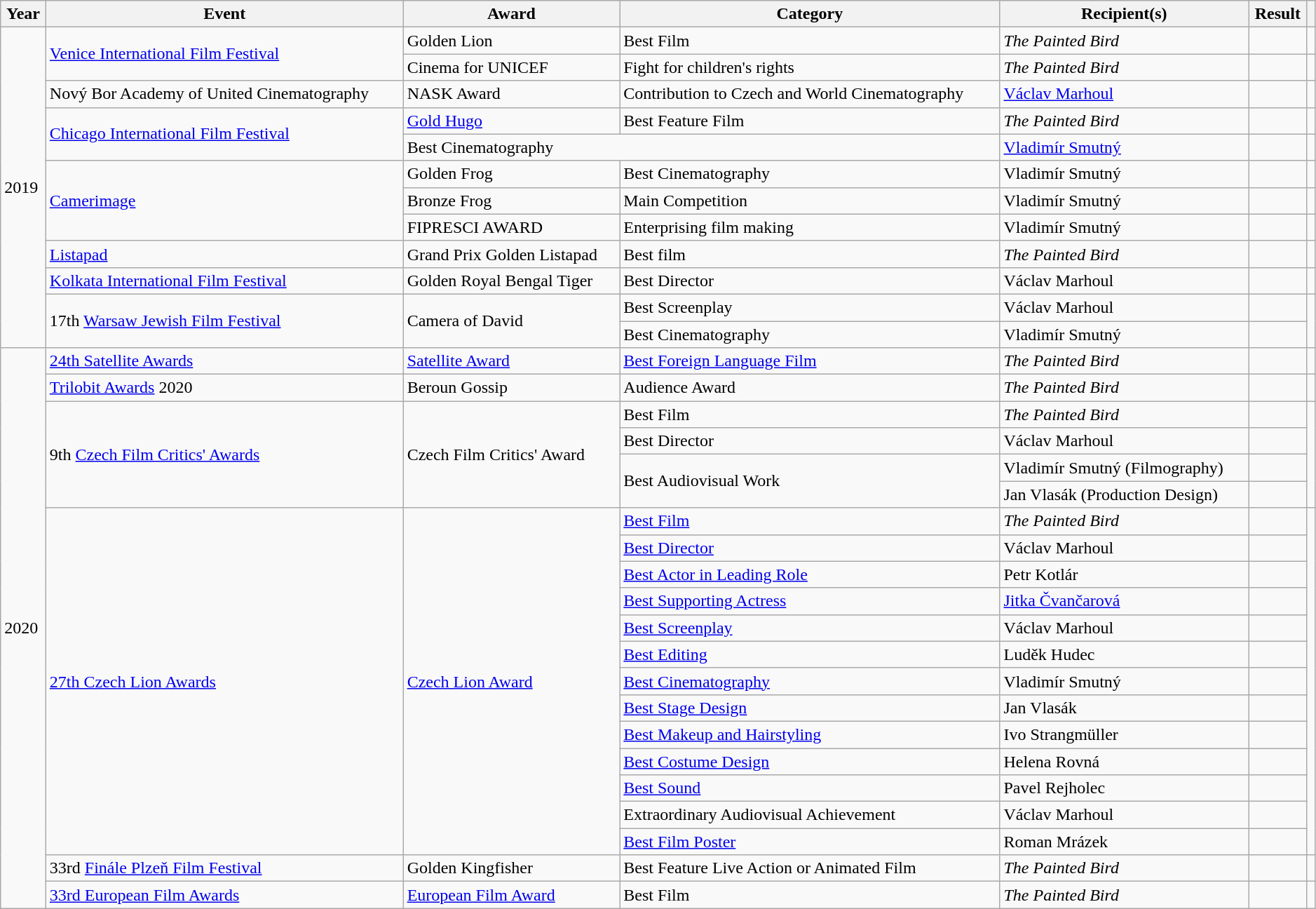<table class="wikitable sortable" style="width: 99%;">
<tr>
<th scope="col">Year</th>
<th scope="col">Event</th>
<th scope="col">Award</th>
<th scope="col">Category</th>
<th scope="col">Recipient(s)</th>
<th scope="col">Result</th>
<th scope="col" class="unsortable"></th>
</tr>
<tr>
<td rowspan="12">2019</td>
<td rowspan="2"><a href='#'>Venice International Film Festival</a></td>
<td>Golden Lion</td>
<td>Best Film</td>
<td><em>The Painted Bird</em></td>
<td></td>
<td></td>
</tr>
<tr>
<td>Cinema for UNICEF</td>
<td>Fight for children's rights</td>
<td><em>The Painted Bird</em></td>
<td></td>
<td></td>
</tr>
<tr>
<td>Nový Bor Academy of United Cinematography</td>
<td>NASK Award</td>
<td>Contribution to Czech and World Cinematography</td>
<td><a href='#'>Václav Marhoul</a></td>
<td></td>
<td></td>
</tr>
<tr>
<td rowspan="2"><a href='#'>Chicago International Film Festival</a></td>
<td><a href='#'>Gold Hugo</a></td>
<td>Best Feature Film</td>
<td><em>The Painted Bird</em></td>
<td></td>
<td></td>
</tr>
<tr>
<td colspan="2">Best Cinematography</td>
<td><a href='#'>Vladimír Smutný</a></td>
<td></td>
<td></td>
</tr>
<tr>
<td rowspan="3"><a href='#'>Camerimage</a></td>
<td>Golden Frog</td>
<td>Best Cinematography</td>
<td>Vladimír Smutný</td>
<td></td>
<td></td>
</tr>
<tr>
<td>Bronze Frog</td>
<td>Main Competition</td>
<td>Vladimír Smutný</td>
<td></td>
<td></td>
</tr>
<tr>
<td>FIPRESCI AWARD</td>
<td>Enterprising film making</td>
<td>Vladimír Smutný</td>
<td></td>
<td></td>
</tr>
<tr>
<td><a href='#'>Listapad</a></td>
<td>Grand Prix Golden Listapad</td>
<td>Best film</td>
<td><em>The Painted Bird</em></td>
<td></td>
<td></td>
</tr>
<tr>
<td><a href='#'>Kolkata International Film Festival</a></td>
<td>Golden Royal Bengal Tiger</td>
<td>Best Director</td>
<td>Václav Marhoul</td>
<td></td>
<td></td>
</tr>
<tr>
<td rowspan="2">17th <a href='#'>Warsaw Jewish Film Festival</a></td>
<td rowspan="2">Camera of David</td>
<td>Best Screenplay</td>
<td>Václav Marhoul</td>
<td></td>
<td rowspan="2"></td>
</tr>
<tr>
<td>Best Cinematography</td>
<td>Vladimír Smutný</td>
<td></td>
</tr>
<tr>
<td rowspan="21">2020</td>
<td><a href='#'>24th Satellite Awards</a></td>
<td><a href='#'>Satellite Award</a></td>
<td><a href='#'>Best Foreign Language Film</a></td>
<td><em>The Painted Bird</em></td>
<td></td>
<td></td>
</tr>
<tr>
<td><a href='#'>Trilobit Awards</a> 2020</td>
<td>Beroun Gossip</td>
<td>Audience Award</td>
<td><em>The Painted Bird</em></td>
<td></td>
<td></td>
</tr>
<tr>
<td rowspan="4">9th <a href='#'>Czech Film Critics' Awards</a></td>
<td rowspan="4">Czech Film Critics' Award</td>
<td>Best Film</td>
<td><em>The Painted Bird</em></td>
<td></td>
<td rowspan="4"></td>
</tr>
<tr>
<td>Best Director</td>
<td>Václav Marhoul</td>
<td></td>
</tr>
<tr>
<td rowspan="2">Best Audiovisual Work</td>
<td>Vladimír Smutný (Filmography)</td>
<td></td>
</tr>
<tr>
<td>Jan Vlasák (Production Design)</td>
<td></td>
</tr>
<tr>
<td rowspan="13"><a href='#'>27th Czech Lion Awards</a></td>
<td rowspan="13"><a href='#'>Czech Lion Award</a></td>
<td><a href='#'>Best Film</a></td>
<td><em>The Painted Bird</em></td>
<td></td>
<td rowspan="13"></td>
</tr>
<tr>
<td><a href='#'>Best Director</a></td>
<td>Václav Marhoul</td>
<td></td>
</tr>
<tr>
<td><a href='#'>Best Actor in Leading Role</a></td>
<td>Petr Kotlár</td>
<td></td>
</tr>
<tr>
<td><a href='#'>Best Supporting Actress</a></td>
<td><a href='#'>Jitka Čvančarová</a></td>
<td></td>
</tr>
<tr>
<td><a href='#'>Best Screenplay</a></td>
<td>Václav Marhoul</td>
<td></td>
</tr>
<tr>
<td><a href='#'>Best Editing</a></td>
<td>Luděk Hudec</td>
<td></td>
</tr>
<tr>
<td><a href='#'>Best Cinematography</a></td>
<td>Vladimír Smutný</td>
<td></td>
</tr>
<tr>
<td><a href='#'>Best Stage Design</a></td>
<td>Jan Vlasák</td>
<td></td>
</tr>
<tr>
<td><a href='#'>Best Makeup and Hairstyling</a></td>
<td>Ivo Strangmüller</td>
<td></td>
</tr>
<tr>
<td><a href='#'>Best Costume Design</a></td>
<td>Helena Rovná</td>
<td></td>
</tr>
<tr>
<td><a href='#'>Best Sound</a></td>
<td>Pavel Rejholec</td>
<td></td>
</tr>
<tr>
<td>Extraordinary Audiovisual Achievement</td>
<td>Václav Marhoul</td>
<td></td>
</tr>
<tr>
<td><a href='#'>Best Film Poster</a></td>
<td>Roman Mrázek</td>
<td></td>
</tr>
<tr>
<td>33rd <a href='#'>Finále Plzeň Film Festival</a></td>
<td>Golden Kingfisher</td>
<td>Best Feature Live Action or Animated Film</td>
<td><em>The Painted Bird</em></td>
<td></td>
<td></td>
</tr>
<tr>
<td><a href='#'>33rd European Film Awards</a></td>
<td><a href='#'>European Film Award</a></td>
<td>Best Film</td>
<td><em>The Painted Bird</em></td>
<td></td>
<td></td>
</tr>
</table>
